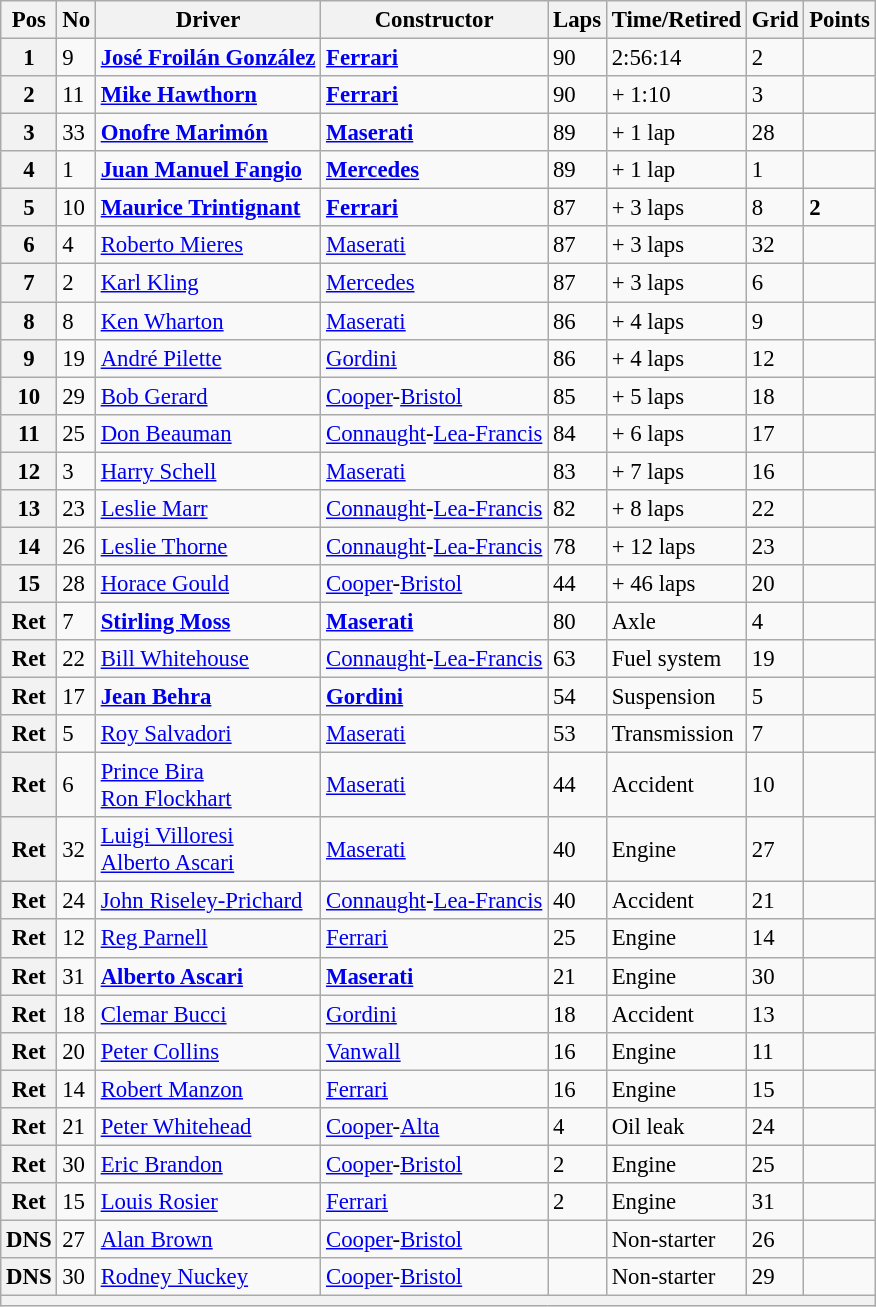<table class="wikitable" style="font-size:95%;">
<tr>
<th>Pos</th>
<th>No</th>
<th>Driver</th>
<th>Constructor</th>
<th>Laps</th>
<th>Time/Retired</th>
<th>Grid</th>
<th>Points</th>
</tr>
<tr>
<th>1</th>
<td>9</td>
<td> <strong><a href='#'>José Froilán González</a></strong></td>
<td><strong><a href='#'>Ferrari</a></strong></td>
<td>90</td>
<td>2:56:14</td>
<td>2</td>
<td><strong></strong></td>
</tr>
<tr>
<th>2</th>
<td>11</td>
<td> <strong><a href='#'>Mike Hawthorn</a></strong></td>
<td><strong><a href='#'>Ferrari</a></strong></td>
<td>90</td>
<td>+ 1:10</td>
<td>3</td>
<td><strong></strong></td>
</tr>
<tr>
<th>3</th>
<td>33</td>
<td> <strong><a href='#'>Onofre Marimón</a></strong></td>
<td><strong><a href='#'>Maserati</a></strong></td>
<td>89</td>
<td>+ 1 lap</td>
<td>28</td>
<td><strong></strong></td>
</tr>
<tr>
<th>4</th>
<td>1</td>
<td> <strong><a href='#'>Juan Manuel Fangio</a></strong></td>
<td><strong><a href='#'>Mercedes</a></strong></td>
<td>89</td>
<td>+ 1 lap</td>
<td>1</td>
<td><strong></strong></td>
</tr>
<tr>
<th>5</th>
<td>10</td>
<td> <strong><a href='#'>Maurice Trintignant</a></strong></td>
<td><strong><a href='#'>Ferrari</a></strong></td>
<td>87</td>
<td>+ 3 laps</td>
<td>8</td>
<td><strong>2</strong></td>
</tr>
<tr>
<th>6</th>
<td>4</td>
<td> <a href='#'>Roberto Mieres</a></td>
<td><a href='#'>Maserati</a></td>
<td>87</td>
<td>+ 3 laps</td>
<td>32</td>
<td> </td>
</tr>
<tr>
<th>7</th>
<td>2</td>
<td> <a href='#'>Karl Kling</a></td>
<td><a href='#'>Mercedes</a></td>
<td>87</td>
<td>+ 3 laps</td>
<td>6</td>
<td> </td>
</tr>
<tr>
<th>8</th>
<td>8</td>
<td> <a href='#'>Ken Wharton</a></td>
<td><a href='#'>Maserati</a></td>
<td>86</td>
<td>+ 4 laps</td>
<td>9</td>
<td> </td>
</tr>
<tr>
<th>9</th>
<td>19</td>
<td> <a href='#'>André Pilette</a></td>
<td><a href='#'>Gordini</a></td>
<td>86</td>
<td>+ 4 laps</td>
<td>12</td>
<td> </td>
</tr>
<tr>
<th>10</th>
<td>29</td>
<td> <a href='#'>Bob Gerard</a></td>
<td><a href='#'>Cooper</a>-<a href='#'>Bristol</a></td>
<td>85</td>
<td>+ 5 laps</td>
<td>18</td>
<td> </td>
</tr>
<tr>
<th>11</th>
<td>25</td>
<td> <a href='#'>Don Beauman</a></td>
<td><a href='#'>Connaught</a>-<a href='#'>Lea-Francis</a></td>
<td>84</td>
<td>+ 6 laps</td>
<td>17</td>
<td> </td>
</tr>
<tr>
<th>12</th>
<td>3</td>
<td> <a href='#'>Harry Schell</a></td>
<td><a href='#'>Maserati</a></td>
<td>83</td>
<td>+ 7 laps</td>
<td>16</td>
<td> </td>
</tr>
<tr>
<th>13</th>
<td>23</td>
<td> <a href='#'>Leslie Marr</a></td>
<td><a href='#'>Connaught</a>-<a href='#'>Lea-Francis</a></td>
<td>82</td>
<td>+ 8 laps</td>
<td>22</td>
<td> </td>
</tr>
<tr>
<th>14</th>
<td>26</td>
<td> <a href='#'>Leslie Thorne</a></td>
<td><a href='#'>Connaught</a>-<a href='#'>Lea-Francis</a></td>
<td>78</td>
<td>+ 12 laps</td>
<td>23</td>
<td> </td>
</tr>
<tr>
<th>15</th>
<td>28</td>
<td> <a href='#'>Horace Gould</a></td>
<td><a href='#'>Cooper</a>-<a href='#'>Bristol</a></td>
<td>44</td>
<td>+ 46 laps</td>
<td>20</td>
<td> </td>
</tr>
<tr>
<th>Ret</th>
<td>7</td>
<td> <strong><a href='#'>Stirling Moss</a></strong></td>
<td><strong><a href='#'>Maserati</a></strong></td>
<td>80</td>
<td>Axle</td>
<td>4</td>
<td><strong></strong></td>
</tr>
<tr>
<th>Ret</th>
<td>22</td>
<td> <a href='#'>Bill Whitehouse</a></td>
<td><a href='#'>Connaught</a>-<a href='#'>Lea-Francis</a></td>
<td>63</td>
<td>Fuel system</td>
<td>19</td>
<td> </td>
</tr>
<tr>
<th>Ret</th>
<td>17</td>
<td> <strong><a href='#'>Jean Behra</a></strong></td>
<td><strong><a href='#'>Gordini</a></strong></td>
<td>54</td>
<td>Suspension</td>
<td>5</td>
<td><strong></strong></td>
</tr>
<tr>
<th>Ret</th>
<td>5</td>
<td> <a href='#'>Roy Salvadori</a></td>
<td><a href='#'>Maserati</a></td>
<td>53</td>
<td>Transmission</td>
<td>7</td>
<td> </td>
</tr>
<tr>
<th>Ret</th>
<td>6</td>
<td> <a href='#'>Prince Bira</a><br> <a href='#'>Ron Flockhart</a></td>
<td><a href='#'>Maserati</a></td>
<td>44</td>
<td>Accident</td>
<td>10</td>
<td> </td>
</tr>
<tr>
<th>Ret</th>
<td>32</td>
<td> <a href='#'>Luigi Villoresi</a><br> <a href='#'>Alberto Ascari</a></td>
<td><a href='#'>Maserati</a></td>
<td>40</td>
<td>Engine</td>
<td>27</td>
<td> </td>
</tr>
<tr>
<th>Ret</th>
<td>24</td>
<td> <a href='#'>John Riseley-Prichard</a></td>
<td><a href='#'>Connaught</a>-<a href='#'>Lea-Francis</a></td>
<td>40</td>
<td>Accident</td>
<td>21</td>
<td> </td>
</tr>
<tr>
<th>Ret</th>
<td>12</td>
<td> <a href='#'>Reg Parnell</a></td>
<td><a href='#'>Ferrari</a></td>
<td>25</td>
<td>Engine</td>
<td>14</td>
<td> </td>
</tr>
<tr>
<th>Ret</th>
<td>31</td>
<td> <strong><a href='#'>Alberto Ascari</a></strong></td>
<td><strong><a href='#'>Maserati</a></strong></td>
<td>21</td>
<td>Engine</td>
<td>30</td>
<td><strong></strong></td>
</tr>
<tr>
<th>Ret</th>
<td>18</td>
<td> <a href='#'>Clemar Bucci</a></td>
<td><a href='#'>Gordini</a></td>
<td>18</td>
<td>Accident</td>
<td>13</td>
<td> </td>
</tr>
<tr>
<th>Ret</th>
<td>20</td>
<td> <a href='#'>Peter Collins</a></td>
<td><a href='#'>Vanwall</a></td>
<td>16</td>
<td>Engine</td>
<td>11</td>
<td> </td>
</tr>
<tr>
<th>Ret</th>
<td>14</td>
<td> <a href='#'>Robert Manzon</a></td>
<td><a href='#'>Ferrari</a></td>
<td>16</td>
<td>Engine</td>
<td>15</td>
<td> </td>
</tr>
<tr>
<th>Ret</th>
<td>21</td>
<td> <a href='#'>Peter Whitehead</a></td>
<td><a href='#'>Cooper</a>-<a href='#'>Alta</a></td>
<td>4</td>
<td>Oil leak</td>
<td>24</td>
<td> </td>
</tr>
<tr>
<th>Ret</th>
<td>30</td>
<td> <a href='#'>Eric Brandon</a></td>
<td><a href='#'>Cooper</a>-<a href='#'>Bristol</a></td>
<td>2</td>
<td>Engine</td>
<td>25</td>
<td> </td>
</tr>
<tr>
<th>Ret</th>
<td>15</td>
<td> <a href='#'>Louis Rosier</a></td>
<td><a href='#'>Ferrari</a></td>
<td>2</td>
<td>Engine</td>
<td>31</td>
<td> </td>
</tr>
<tr>
<th>DNS</th>
<td>27</td>
<td> <a href='#'>Alan Brown</a></td>
<td><a href='#'>Cooper</a>-<a href='#'>Bristol</a></td>
<td> </td>
<td>Non-starter</td>
<td>26</td>
<td> </td>
</tr>
<tr>
<th>DNS</th>
<td>30</td>
<td> <a href='#'>Rodney Nuckey</a></td>
<td><a href='#'>Cooper</a>-<a href='#'>Bristol</a></td>
<td> </td>
<td>Non-starter</td>
<td>29</td>
<td> </td>
</tr>
<tr>
<th colspan="8"></th>
</tr>
</table>
